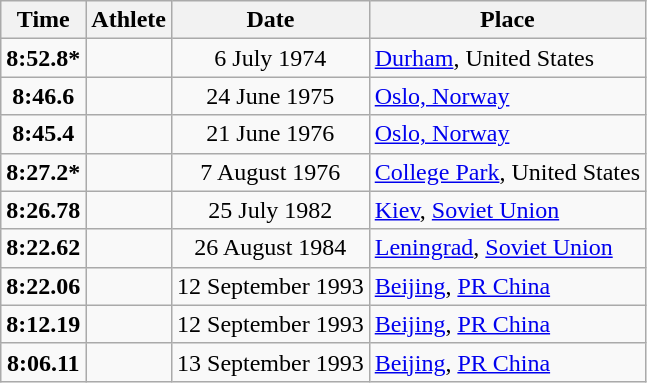<table class="wikitable">
<tr>
<th>Time</th>
<th>Athlete</th>
<th>Date</th>
<th>Place</th>
</tr>
<tr>
<td align="center"><strong>8:52.8*</strong></td>
<td></td>
<td align="center">6 July 1974</td>
<td><a href='#'>Durham</a>, United States</td>
</tr>
<tr>
<td align="center"><strong>8:46.6</strong></td>
<td></td>
<td align="center">24 June 1975</td>
<td><a href='#'>Oslo, Norway</a></td>
</tr>
<tr>
<td align="center"><strong>8:45.4</strong></td>
<td></td>
<td align="center">21 June 1976</td>
<td><a href='#'>Oslo, Norway</a></td>
</tr>
<tr>
<td align="center"><strong>8:27.2*</strong></td>
<td></td>
<td align="center">7 August 1976</td>
<td><a href='#'>College Park</a>, United States</td>
</tr>
<tr>
<td align="center"><strong>8:26.78</strong></td>
<td></td>
<td align="center">25 July 1982</td>
<td><a href='#'>Kiev</a>, <a href='#'>Soviet Union</a></td>
</tr>
<tr>
<td align="center"><strong>8:22.62</strong></td>
<td></td>
<td align="center">26 August 1984</td>
<td><a href='#'>Leningrad</a>, <a href='#'>Soviet Union</a></td>
</tr>
<tr>
<td align="center"><strong>8:22.06</strong></td>
<td></td>
<td align="center">12 September 1993</td>
<td><a href='#'>Beijing</a>, <a href='#'>PR China</a></td>
</tr>
<tr>
<td align="center"><strong>8:12.19</strong></td>
<td></td>
<td align="center">12 September 1993</td>
<td><a href='#'>Beijing</a>, <a href='#'>PR China</a></td>
</tr>
<tr>
<td align="center"><strong>8:06.11</strong></td>
<td></td>
<td align="center">13 September 1993</td>
<td><a href='#'>Beijing</a>, <a href='#'>PR China</a></td>
</tr>
</table>
